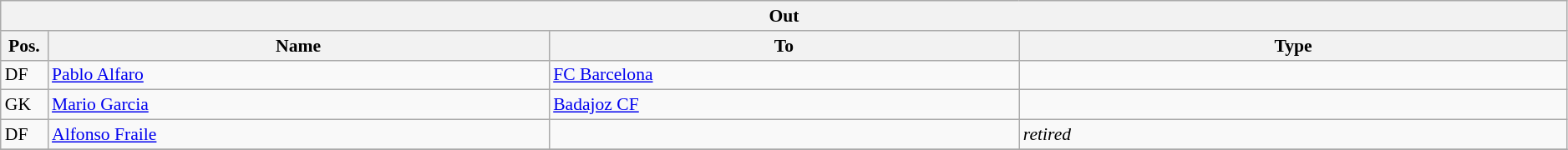<table class="wikitable" style="font-size:90%;width:99%;">
<tr>
<th colspan="4">Out</th>
</tr>
<tr>
<th width=3%>Pos.</th>
<th width=32%>Name</th>
<th width=30%>To</th>
<th width=35%>Type</th>
</tr>
<tr>
<td>DF</td>
<td><a href='#'>Pablo Alfaro</a></td>
<td><a href='#'>FC Barcelona</a></td>
<td></td>
</tr>
<tr>
<td>GK</td>
<td><a href='#'>Mario Garcia</a></td>
<td><a href='#'>Badajoz CF</a></td>
<td></td>
</tr>
<tr>
<td>DF</td>
<td><a href='#'>Alfonso Fraile</a></td>
<td></td>
<td><em>retired</em></td>
</tr>
<tr>
</tr>
</table>
